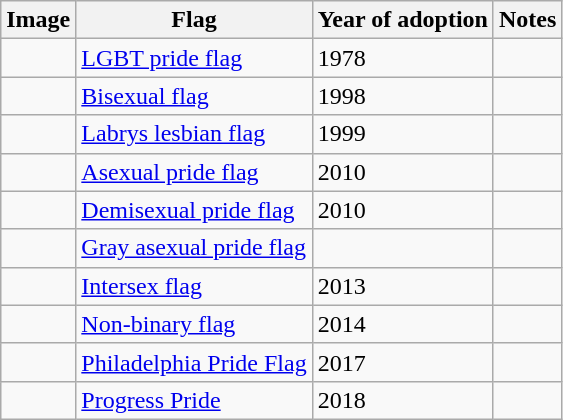<table class="wikitable">
<tr>
<th>Image</th>
<th>Flag</th>
<th>Year of adoption</th>
<th>Notes</th>
</tr>
<tr>
<td></td>
<td><a href='#'>LGBT pride flag</a></td>
<td>1978</td>
<td></td>
</tr>
<tr>
<td></td>
<td><a href='#'>Bisexual flag</a></td>
<td>1998</td>
<td></td>
</tr>
<tr>
<td></td>
<td><a href='#'>Labrys lesbian flag</a></td>
<td>1999</td>
<td></td>
</tr>
<tr>
<td></td>
<td><a href='#'>Asexual pride flag</a></td>
<td>2010</td>
<td></td>
</tr>
<tr>
<td></td>
<td><a href='#'>Demisexual pride flag</a></td>
<td>2010</td>
<td></td>
</tr>
<tr>
<td></td>
<td><a href='#'>Gray asexual pride flag</a></td>
<td></td>
<td></td>
</tr>
<tr>
<td></td>
<td><a href='#'>Intersex flag</a></td>
<td>2013</td>
<td></td>
</tr>
<tr>
<td></td>
<td><a href='#'>Non-binary flag</a></td>
<td>2014</td>
<td></td>
</tr>
<tr>
<td></td>
<td><a href='#'>Philadelphia Pride Flag</a></td>
<td>2017</td>
<td></td>
</tr>
<tr>
<td></td>
<td><a href='#'>Progress Pride</a></td>
<td>2018</td>
<td></td>
</tr>
</table>
